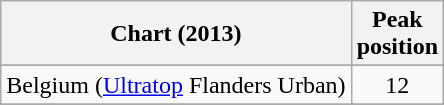<table class="wikitable sortable plainrowheaders">
<tr>
<th>Chart (2013)</th>
<th>Peak<br>position</th>
</tr>
<tr>
</tr>
<tr>
</tr>
<tr>
<td>Belgium (<a href='#'>Ultratop</a> Flanders Urban)</td>
<td align=center>12</td>
</tr>
<tr>
</tr>
<tr>
</tr>
<tr>
</tr>
<tr>
</tr>
<tr>
</tr>
<tr>
</tr>
<tr>
</tr>
<tr>
</tr>
<tr>
</tr>
<tr>
</tr>
<tr>
</tr>
<tr>
</tr>
</table>
